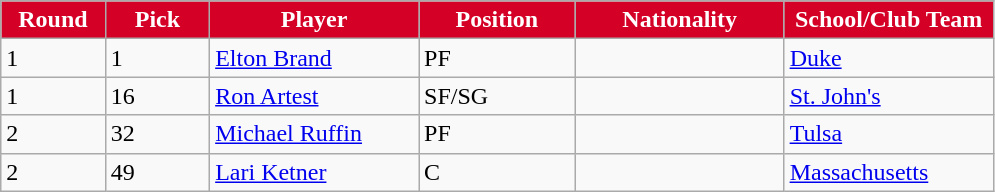<table class="wikitable sortable sortable">
<tr>
<th style="background:#D40026; color:#FFFFFF" width="10%">Round</th>
<th style="background:#D40026; color:#FFFFFF" width="10%">Pick</th>
<th style="background:#D40026; color:#FFFFFF" width="20%">Player</th>
<th style="background:#D40026; color:#FFFFFF" width="15%">Position</th>
<th style="background:#D40026; color:#FFFFFF" width="20%">Nationality</th>
<th style="background:#D40026; color:#FFFFFF" width="20%">School/Club Team</th>
</tr>
<tr>
<td>1</td>
<td>1</td>
<td><a href='#'>Elton Brand</a></td>
<td>PF</td>
<td></td>
<td><a href='#'>Duke</a></td>
</tr>
<tr>
<td>1</td>
<td>16</td>
<td><a href='#'>Ron Artest</a></td>
<td>SF/SG</td>
<td></td>
<td><a href='#'>St. John's</a></td>
</tr>
<tr>
<td>2</td>
<td>32</td>
<td><a href='#'>Michael Ruffin</a></td>
<td>PF</td>
<td></td>
<td><a href='#'>Tulsa</a></td>
</tr>
<tr>
<td>2</td>
<td>49</td>
<td><a href='#'>Lari Ketner</a></td>
<td>C</td>
<td></td>
<td><a href='#'>Massachusetts</a></td>
</tr>
</table>
